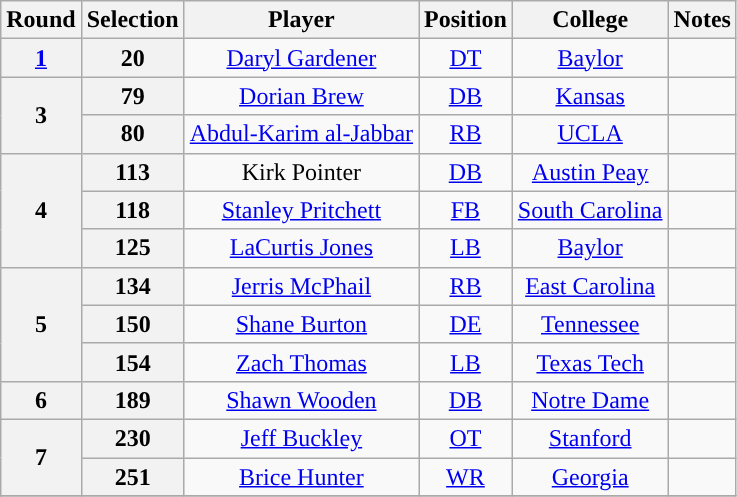<table class="wikitable" style="text-align:center">
<tr>
<th>Round</th>
<th>Selection</th>
<th>Player</th>
<th>Position</th>
<th>College</th>
<th>Notes</th>
</tr>
<tr>
<th><a href='#'>1</a></th>
<th>20</th>
<td><a href='#'>Daryl Gardener</a></td>
<td><a href='#'>DT</a></td>
<td><a href='#'>Baylor</a></td>
<td></td>
</tr>
<tr>
<th rowspan="2">3</th>
<th>79</th>
<td><a href='#'>Dorian Brew</a></td>
<td><a href='#'>DB</a></td>
<td><a href='#'>Kansas</a></td>
<td></td>
</tr>
<tr>
<th>80</th>
<td><a href='#'>Abdul-Karim al-Jabbar</a></td>
<td><a href='#'>RB</a></td>
<td><a href='#'>UCLA</a></td>
</tr>
<tr>
<th rowspan="3">4</th>
<th>113</th>
<td>Kirk Pointer</td>
<td><a href='#'>DB</a></td>
<td><a href='#'>Austin Peay</a></td>
<td></td>
</tr>
<tr>
<th>118</th>
<td><a href='#'>Stanley Pritchett</a></td>
<td><a href='#'>FB</a></td>
<td><a href='#'>South Carolina</a></td>
<td></td>
</tr>
<tr>
<th>125</th>
<td><a href='#'>LaCurtis Jones</a></td>
<td><a href='#'>LB</a></td>
<td><a href='#'>Baylor</a></td>
</tr>
<tr>
<th rowspan="3">5</th>
<th>134</th>
<td><a href='#'>Jerris McPhail</a></td>
<td><a href='#'>RB</a></td>
<td><a href='#'>East Carolina</a></td>
<td></td>
</tr>
<tr>
<th>150</th>
<td><a href='#'>Shane Burton</a></td>
<td><a href='#'>DE</a></td>
<td><a href='#'>Tennessee</a></td>
<td></td>
</tr>
<tr>
<th>154</th>
<td><a href='#'>Zach Thomas</a></td>
<td><a href='#'>LB</a></td>
<td><a href='#'>Texas Tech</a></td>
<td></td>
</tr>
<tr>
<th>6</th>
<th>189</th>
<td><a href='#'>Shawn Wooden</a></td>
<td><a href='#'>DB</a></td>
<td><a href='#'>Notre Dame</a></td>
<td></td>
</tr>
<tr>
<th rowspan="2">7</th>
<th>230</th>
<td><a href='#'>Jeff Buckley</a></td>
<td><a href='#'>OT</a></td>
<td><a href='#'>Stanford</a></td>
<td></td>
</tr>
<tr>
<th>251</th>
<td><a href='#'>Brice Hunter</a></td>
<td><a href='#'>WR</a></td>
<td><a href='#'>Georgia</a></td>
<td></td>
</tr>
<tr>
</tr>
</table>
